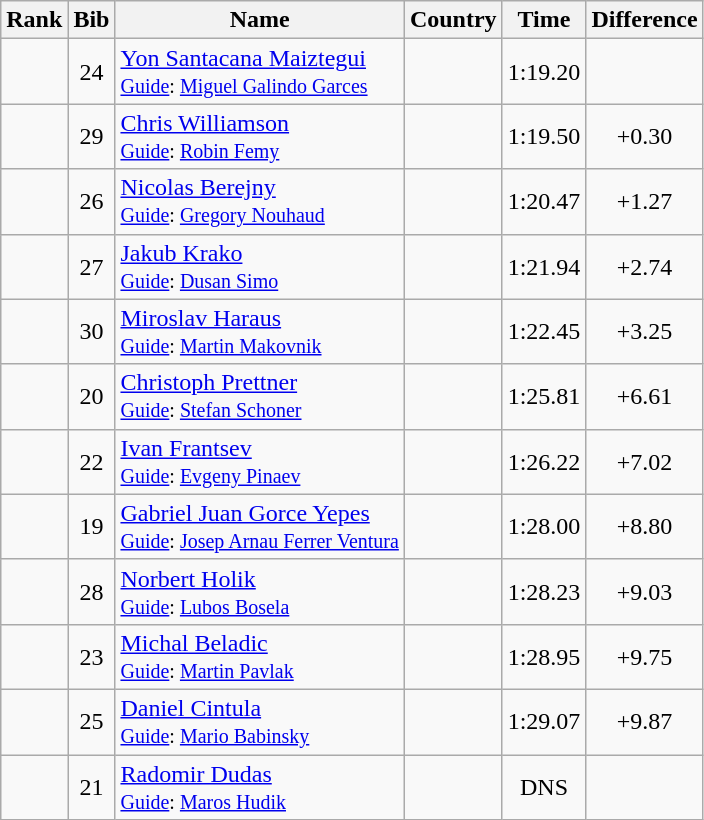<table class="wikitable sortable" style="text-align:center">
<tr>
<th>Rank</th>
<th>Bib</th>
<th>Name</th>
<th>Country</th>
<th>Time</th>
<th>Difference</th>
</tr>
<tr>
<td></td>
<td>24</td>
<td align=left><a href='#'>Yon Santacana Maiztegui</a><br><small><a href='#'>Guide</a>: <a href='#'>Miguel Galindo Garces</a></small></td>
<td align=left></td>
<td>1:19.20</td>
<td></td>
</tr>
<tr>
<td></td>
<td>29</td>
<td align=left><a href='#'>Chris Williamson</a><br><small><a href='#'>Guide</a>: <a href='#'>Robin Femy</a></small></td>
<td align=left></td>
<td>1:19.50</td>
<td>+0.30</td>
</tr>
<tr>
<td></td>
<td>26</td>
<td align=left><a href='#'>Nicolas Berejny</a><br><small><a href='#'>Guide</a>: <a href='#'>Gregory Nouhaud</a></small></td>
<td align=left></td>
<td>1:20.47</td>
<td>+1.27</td>
</tr>
<tr>
<td></td>
<td>27</td>
<td align=left><a href='#'>Jakub Krako</a><br><small><a href='#'>Guide</a>: <a href='#'>Dusan Simo</a></small></td>
<td align=left></td>
<td>1:21.94</td>
<td>+2.74</td>
</tr>
<tr>
<td></td>
<td>30</td>
<td align=left><a href='#'>Miroslav Haraus</a><br><small><a href='#'>Guide</a>: <a href='#'>Martin Makovnik</a></small></td>
<td align=left></td>
<td>1:22.45</td>
<td>+3.25</td>
</tr>
<tr>
<td></td>
<td>20</td>
<td align=left><a href='#'>Christoph Prettner</a><br><small><a href='#'>Guide</a>: <a href='#'>Stefan Schoner</a></small></td>
<td align=left></td>
<td>1:25.81</td>
<td>+6.61</td>
</tr>
<tr>
<td></td>
<td>22</td>
<td align=left><a href='#'>Ivan Frantsev</a><br><small><a href='#'>Guide</a>: <a href='#'>Evgeny Pinaev</a></small></td>
<td align=left></td>
<td>1:26.22</td>
<td>+7.02</td>
</tr>
<tr>
<td></td>
<td>19</td>
<td align=left><a href='#'>Gabriel Juan Gorce Yepes</a><br><small><a href='#'>Guide</a>: <a href='#'>Josep Arnau Ferrer Ventura</a></small></td>
<td align=left></td>
<td>1:28.00</td>
<td>+8.80</td>
</tr>
<tr>
<td></td>
<td>28</td>
<td align=left><a href='#'>Norbert Holik</a><br><small><a href='#'>Guide</a>: <a href='#'>Lubos Bosela</a></small></td>
<td align=left></td>
<td>1:28.23</td>
<td>+9.03</td>
</tr>
<tr>
<td></td>
<td>23</td>
<td align=left><a href='#'>Michal Beladic</a><br><small><a href='#'>Guide</a>: <a href='#'>Martin Pavlak</a></small></td>
<td align=left></td>
<td>1:28.95</td>
<td>+9.75</td>
</tr>
<tr>
<td></td>
<td>25</td>
<td align=left><a href='#'>Daniel Cintula</a><br><small><a href='#'>Guide</a>: <a href='#'>Mario Babinsky</a></small></td>
<td align=left></td>
<td>1:29.07</td>
<td>+9.87</td>
</tr>
<tr>
<td></td>
<td>21</td>
<td align=left><a href='#'>Radomir Dudas</a><br><small><a href='#'>Guide</a>: <a href='#'>Maros Hudik</a></small></td>
<td align=left></td>
<td>DNS</td>
<td></td>
</tr>
</table>
